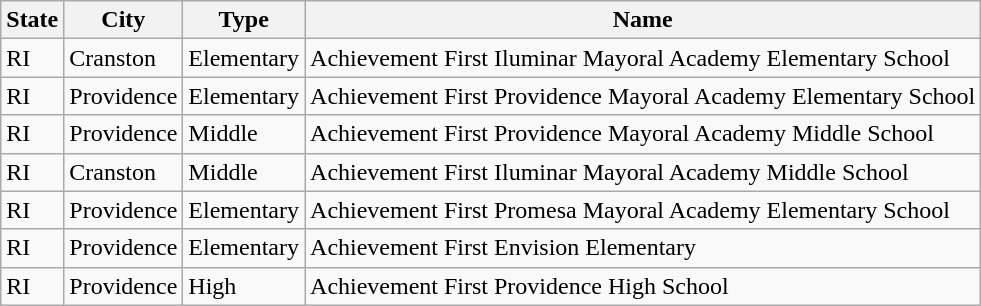<table class="wikitable">
<tr>
<th>State</th>
<th>City</th>
<th>Type</th>
<th>Name</th>
</tr>
<tr>
<td>RI</td>
<td>Cranston</td>
<td>Elementary</td>
<td>Achievement First Iluminar Mayoral Academy Elementary School</td>
</tr>
<tr>
<td>RI</td>
<td>Providence</td>
<td>Elementary</td>
<td>Achievement First Providence Mayoral Academy Elementary School</td>
</tr>
<tr>
<td>RI</td>
<td>Providence</td>
<td>Middle</td>
<td>Achievement First Providence Mayoral Academy Middle School</td>
</tr>
<tr>
<td>RI</td>
<td>Cranston</td>
<td>Middle</td>
<td>Achievement First Iluminar Mayoral Academy Middle School</td>
</tr>
<tr>
<td>RI</td>
<td>Providence</td>
<td>Elementary</td>
<td>Achievement First Promesa Mayoral Academy Elementary School</td>
</tr>
<tr>
<td>RI</td>
<td>Providence</td>
<td>Elementary</td>
<td>Achievement First Envision Elementary</td>
</tr>
<tr>
<td>RI</td>
<td>Providence</td>
<td>High</td>
<td>Achievement First Providence High School</td>
</tr>
</table>
